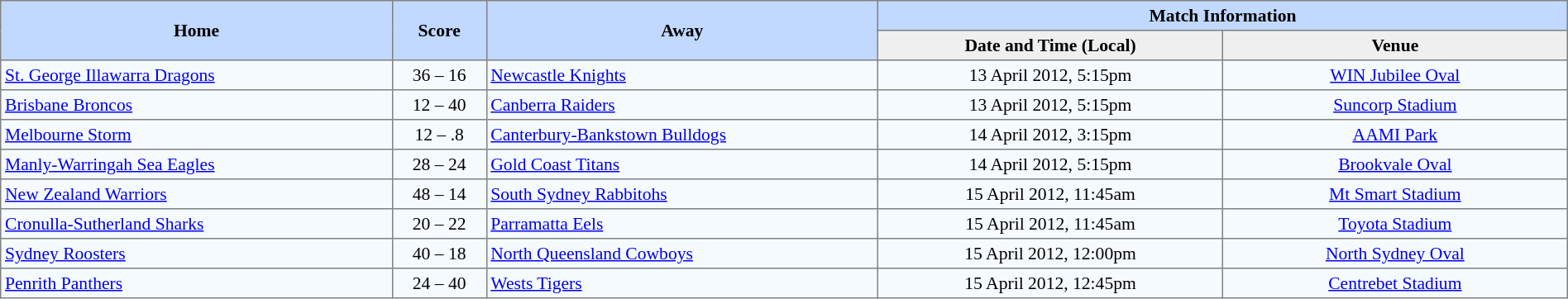<table border="1" cellpadding="3" cellspacing="0" style="border-collapse:collapse; font-size:90%; width:100%;">
<tr bgcolor=#C1D8FF>
<th rowspan=2 width=25%>Home</th>
<th rowspan=2 width=6%>Score</th>
<th rowspan=2 width=25%>Away</th>
<th colspan=6>Match Information</th>
</tr>
<tr bgcolor=#EFEFEF>
<th width=22%>Date and Time (Local)</th>
<th width=22%>Venue</th>
</tr>
<tr style="text-align:center; background:#f5faff;">
<td align=left> <a href='#'>St. George Illawarra Dragons</a></td>
<td>36 – 16</td>
<td align=left> <a href='#'>Newcastle Knights</a></td>
<td>13 April 2012, 5:15pm</td>
<td><a href='#'>WIN Jubilee Oval</a></td>
</tr>
<tr style="text-align:center; background:#f5faff;">
<td align=left> <a href='#'>Brisbane Broncos</a></td>
<td>12 – 40</td>
<td align=left> <a href='#'>Canberra Raiders</a></td>
<td>13 April 2012, 5:15pm</td>
<td><a href='#'>Suncorp Stadium</a></td>
</tr>
<tr style="text-align:center; background:#f5faff;">
<td align=left> <a href='#'>Melbourne Storm</a></td>
<td>12 – .8</td>
<td align=left> <a href='#'>Canterbury-Bankstown Bulldogs</a></td>
<td>14 April 2012, 3:15pm</td>
<td><a href='#'>AAMI Park</a></td>
</tr>
<tr style="text-align:center; background:#f5faff;">
<td align=left> <a href='#'>Manly-Warringah Sea Eagles</a></td>
<td>28 – 24</td>
<td align=left> <a href='#'>Gold Coast Titans</a></td>
<td>14 April 2012, 5:15pm</td>
<td><a href='#'>Brookvale Oval</a></td>
</tr>
<tr style="text-align:center; background:#f5faff;">
<td align=left> <a href='#'>New Zealand Warriors</a></td>
<td>48 – 14</td>
<td align=left> <a href='#'>South Sydney Rabbitohs</a></td>
<td>15 April 2012, 11:45am</td>
<td><a href='#'>Mt Smart Stadium</a></td>
</tr>
<tr style="text-align:center; background:#f5faff;">
<td align=left> <a href='#'>Cronulla-Sutherland Sharks</a></td>
<td>20 – 22</td>
<td align=left> <a href='#'>Parramatta Eels</a></td>
<td>15 April 2012, 11:45am</td>
<td><a href='#'>Toyota Stadium</a></td>
</tr>
<tr style="text-align:center; background:#f5faff;">
<td align=left> <a href='#'>Sydney Roosters</a></td>
<td>40 – 18</td>
<td align=left> <a href='#'>North Queensland Cowboys</a></td>
<td>15 April 2012, 12:00pm</td>
<td><a href='#'>North Sydney Oval</a></td>
</tr>
<tr style="text-align:center; background:#f5faff;">
<td align=left> <a href='#'>Penrith Panthers</a></td>
<td>24 – 40</td>
<td align=left> <a href='#'>Wests Tigers</a></td>
<td>15 April 2012, 12:45pm</td>
<td><a href='#'>Centrebet Stadium</a></td>
</tr>
</table>
